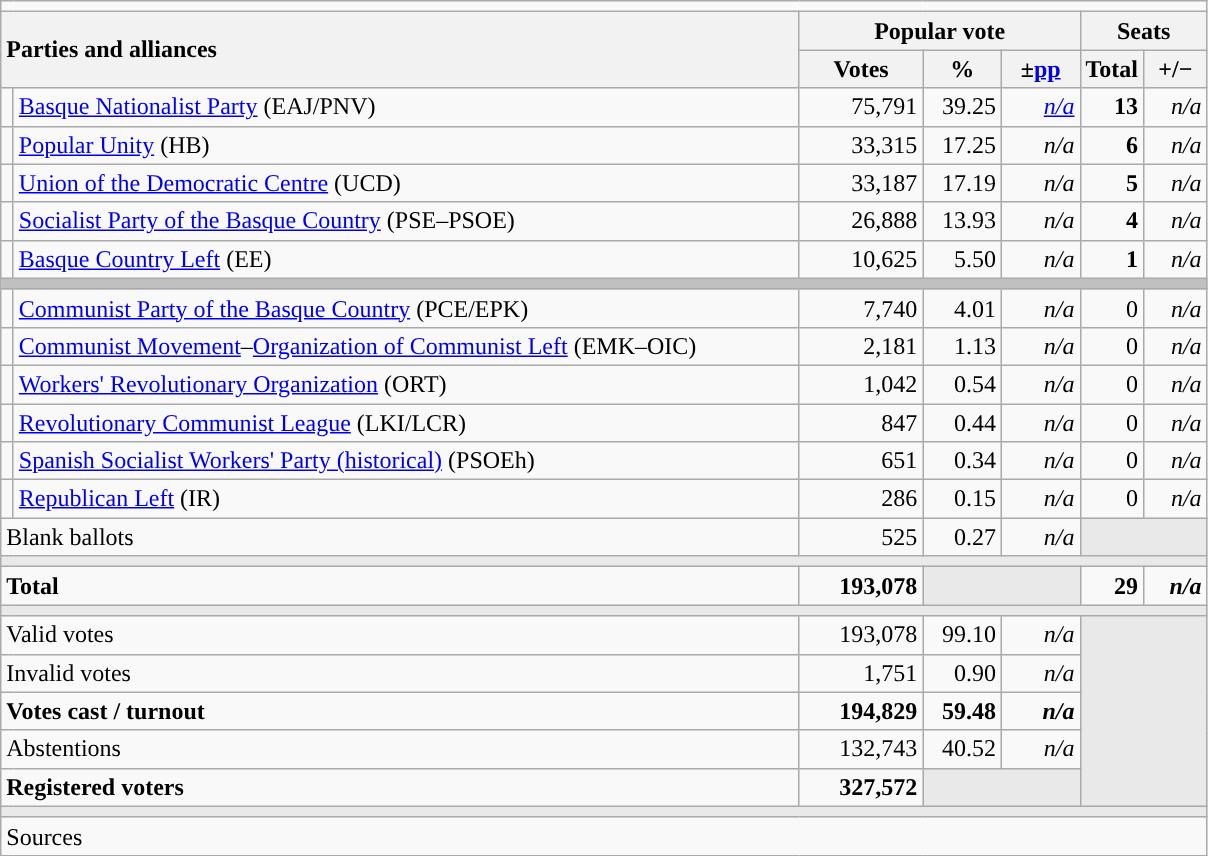<table class="wikitable" style="text-align:right;">
<tr>
<td colspan="7"></td>
</tr>
<tr>
<th style="text-align:left;" rowspan="2" colspan="2" width="525">Parties and alliances</th>
<th colspan="3">Popular vote</th>
<th colspan="2">Seats</th>
</tr>
<tr>
<th width="75">Votes</th>
<th width="45">%</th>
<th width="45">±<a href='#'>pp</a></th>
<th width="35">Total</th>
<th width="35">+/−</th>
</tr>
<tr>
<td width="1" style="color:inherit;background:"></td>
<td align="left"><a href='#'>Basque Nationalist Party</a> (EAJ/PNV)</td>
<td>75,791</td>
<td>39.25</td>
<td><em><a href='#'>n/a</a></em></td>
<td><strong>13</strong></td>
<td><em>n/a</em></td>
</tr>
<tr>
<td style="color:inherit;background:"></td>
<td align="left"><a href='#'>Popular Unity</a> (HB)</td>
<td>33,315</td>
<td>17.25</td>
<td><em>n/a</em></td>
<td><strong>6</strong></td>
<td><em>n/a</em></td>
</tr>
<tr>
<td style="color:inherit;background:"></td>
<td align="left"><a href='#'>Union of the Democratic Centre</a> (UCD)</td>
<td>33,187</td>
<td>17.19</td>
<td><em>n/a</em></td>
<td><strong>5</strong></td>
<td><em>n/a</em></td>
</tr>
<tr>
<td style="color:inherit;background:"></td>
<td align="left"><a href='#'>Socialist Party of the Basque Country</a> (PSE–PSOE)</td>
<td>26,888</td>
<td>13.93</td>
<td><em>n/a</em></td>
<td><strong>4</strong></td>
<td><em>n/a</em></td>
</tr>
<tr>
<td style="color:inherit;background:"></td>
<td align="left"><a href='#'>Basque Country Left</a> (EE)</td>
<td>10,625</td>
<td>5.50</td>
<td><em>n/a</em></td>
<td><strong>1</strong></td>
<td><em>n/a</em></td>
</tr>
<tr>
<td colspan="7" bgcolor="#C0C0C0"></td>
</tr>
<tr>
<td style="color:inherit;background:"></td>
<td align="left"><a href='#'>Communist Party of the Basque Country</a> (PCE/EPK)</td>
<td>7,740</td>
<td>4.01</td>
<td><em>n/a</em></td>
<td>0</td>
<td><em>n/a</em></td>
</tr>
<tr>
<td style="color:inherit;background:"></td>
<td align="left"><a href='#'>Communist Movement</a>–<a href='#'>Organization of Communist Left</a> (EMK–OIC)</td>
<td>2,181</td>
<td>1.13</td>
<td><em>n/a</em></td>
<td>0</td>
<td><em>n/a</em></td>
</tr>
<tr>
<td style="color:inherit;background:"></td>
<td align="left"><a href='#'>Workers' Revolutionary Organization</a> (ORT)</td>
<td>1,042</td>
<td>0.54</td>
<td><em>n/a</em></td>
<td>0</td>
<td><em>n/a</em></td>
</tr>
<tr>
<td style="color:inherit;background:"></td>
<td align="left"><a href='#'>Revolutionary Communist League</a> (LKI/LCR)</td>
<td>847</td>
<td>0.44</td>
<td><em>n/a</em></td>
<td>0</td>
<td><em>n/a</em></td>
</tr>
<tr>
<td style="color:inherit;background:"></td>
<td align="left"><a href='#'>Spanish Socialist Workers' Party (historical)</a> (PSOEh)</td>
<td>651</td>
<td>0.34</td>
<td><em>n/a</em></td>
<td>0</td>
<td><em>n/a</em></td>
</tr>
<tr>
<td style="color:inherit;background:"></td>
<td align="left"><a href='#'>Republican Left</a> (IR)</td>
<td>286</td>
<td>0.15</td>
<td><em>n/a</em></td>
<td>0</td>
<td><em>n/a</em></td>
</tr>
<tr>
<td align="left" colspan="2">Blank ballots</td>
<td>525</td>
<td>0.27</td>
<td><em>n/a</em></td>
<td bgcolor="#E9E9E9" colspan="2"></td>
</tr>
<tr>
<td colspan="7" bgcolor="#E9E9E9"></td>
</tr>
<tr style="font-weight:bold;">
<td align="left" colspan="2">Total</td>
<td>193,078</td>
<td bgcolor="#E9E9E9" colspan="2"></td>
<td>29</td>
<td><em>n/a</em></td>
</tr>
<tr>
<td colspan="7" bgcolor="#E9E9E9"></td>
</tr>
<tr>
<td align="left" colspan="2">Valid votes</td>
<td>193,078</td>
<td>99.10</td>
<td><em>n/a</em></td>
<td bgcolor="#E9E9E9" colspan="2" rowspan="5"></td>
</tr>
<tr>
<td align="left" colspan="2">Invalid votes</td>
<td>1,751</td>
<td>0.90</td>
<td><em>n/a</em></td>
</tr>
<tr style="font-weight:bold;">
<td align="left" colspan="2">Votes cast / turnout</td>
<td>194,829</td>
<td>59.48</td>
<td><em>n/a</em></td>
</tr>
<tr>
<td align="left" colspan="2">Abstentions</td>
<td>132,743</td>
<td>40.52</td>
<td><em>n/a</em></td>
</tr>
<tr style="font-weight:bold;">
<td align="left" colspan="2">Registered voters</td>
<td>327,572</td>
<td bgcolor="#E9E9E9" colspan="2"></td>
</tr>
<tr>
<td colspan="7" bgcolor="#E9E9E9"></td>
</tr>
<tr>
<td align="left" colspan="7">Sources</td>
</tr>
</table>
